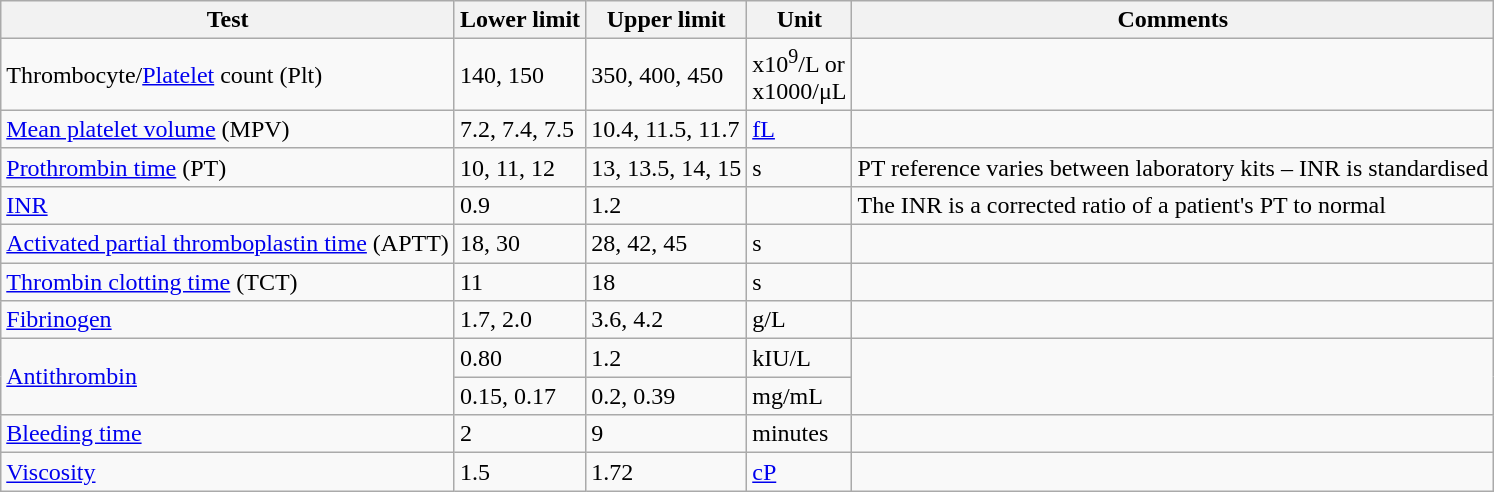<table class="wikitable">
<tr>
<th>Test</th>
<th>Lower limit</th>
<th>Upper limit</th>
<th>Unit</th>
<th>Comments</th>
</tr>
<tr>
<td>Thrombocyte/<a href='#'>Platelet</a> count (Plt)</td>
<td>140, 150</td>
<td>350, 400, 450</td>
<td>x10<sup>9</sup>/L or<br> x1000/μL</td>
<td></td>
</tr>
<tr>
<td><a href='#'>Mean platelet volume</a> (MPV)</td>
<td>7.2, 7.4, 7.5</td>
<td>10.4, 11.5, 11.7</td>
<td><a href='#'>fL</a></td>
<td></td>
</tr>
<tr>
<td><a href='#'>Prothrombin time</a> (PT)</td>
<td>10, 11, 12</td>
<td>13, 13.5, 14, 15</td>
<td>s</td>
<td>PT reference varies between laboratory kits – INR is standardised</td>
</tr>
<tr>
<td><a href='#'>INR</a></td>
<td>0.9</td>
<td>1.2</td>
<td></td>
<td>The INR is a corrected ratio of a patient's PT to normal</td>
</tr>
<tr>
<td><a href='#'>Activated partial thromboplastin time</a> (APTT)</td>
<td>18, 30</td>
<td>28, 42, 45</td>
<td>s</td>
<td></td>
</tr>
<tr>
<td><a href='#'>Thrombin clotting time</a> (TCT)</td>
<td>11</td>
<td>18</td>
<td>s</td>
<td></td>
</tr>
<tr>
<td><a href='#'>Fibrinogen</a></td>
<td>1.7, 2.0</td>
<td>3.6, 4.2</td>
<td>g/L</td>
<td></td>
</tr>
<tr>
<td rowspan=2><a href='#'>Antithrombin</a></td>
<td>0.80</td>
<td>1.2</td>
<td>kIU/L</td>
<td rowspan=2></td>
</tr>
<tr>
<td>0.15, 0.17</td>
<td>0.2, 0.39</td>
<td>mg/mL</td>
</tr>
<tr>
<td><a href='#'>Bleeding time</a></td>
<td>2</td>
<td>9</td>
<td>minutes</td>
<td></td>
</tr>
<tr>
<td><a href='#'>Viscosity</a></td>
<td>1.5</td>
<td>1.72</td>
<td><a href='#'>cP</a></td>
<td></td>
</tr>
</table>
